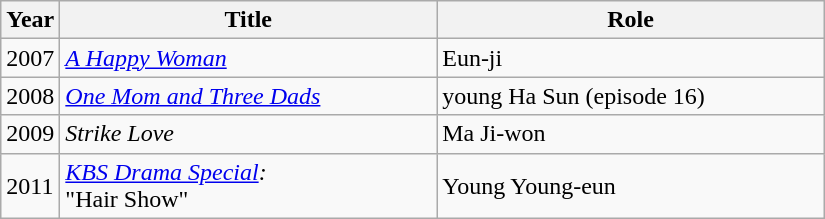<table class="wikitable" style="width:550px">
<tr>
<th width=10>Year</th>
<th>Title</th>
<th>Role</th>
</tr>
<tr>
<td>2007</td>
<td><em><a href='#'>A Happy Woman</a></em></td>
<td>Eun-ji</td>
</tr>
<tr>
<td>2008</td>
<td><em><a href='#'>One Mom and Three Dads</a></em></td>
<td>young Ha Sun (episode 16)</td>
</tr>
<tr>
<td>2009</td>
<td><em>Strike Love</em></td>
<td>Ma Ji-won</td>
</tr>
<tr>
<td>2011</td>
<td><em><a href='#'>KBS Drama Special</a>:</em><br>"Hair Show"</td>
<td>Young Young-eun</td>
</tr>
</table>
